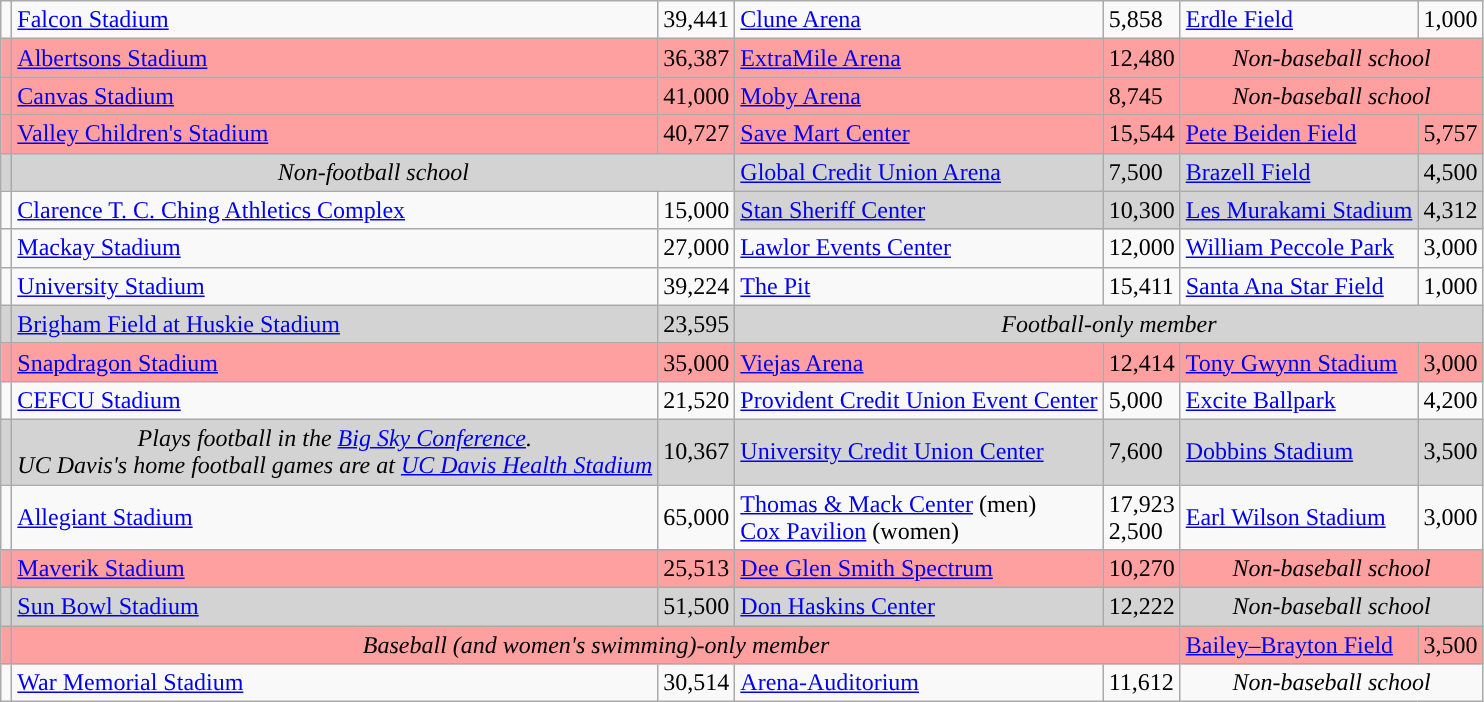<table class="wikitable sortable">
<tr>
<td><a href='#'></a></td>
<td><a href='#'>Falcon Stadium</a></td>
<td>39,441</td>
<td><a href='#'>Clune Arena</a></td>
<td>5,858</td>
<td><a href='#'>Erdle Field</a></td>
<td>1,000</td>
</tr>
<tr bgcolor=#ffa0a0>
<td><a href='#'></a></td>
<td><a href='#'>Albertsons Stadium</a></td>
<td>36,387</td>
<td><a href='#'>ExtraMile Arena</a></td>
<td>12,480</td>
<td colspan=2 align=center><em>Non-baseball school</em></td>
</tr>
<tr bgcolor=#ffa0a0>
<td><a href='#'></a></td>
<td><a href='#'>Canvas Stadium</a></td>
<td>41,000</td>
<td><a href='#'>Moby Arena</a></td>
<td>8,745</td>
<td colspan=2 align=center><em>Non-baseball school</em></td>
</tr>
<tr bgcolor=#ffa0a0>
<td><a href='#'></a></td>
<td><a href='#'>Valley Children's Stadium</a></td>
<td>40,727</td>
<td><a href='#'>Save Mart Center</a></td>
<td>15,544</td>
<td><a href='#'>Pete Beiden Field</a></td>
<td>5,757</td>
</tr>
<tr bgcolor=lightgray>
<td><a href='#'></a></td>
<td colspan=2 align=center><em>Non-football school</em></td>
<td><a href='#'>Global Credit Union Arena</a></td>
<td>7,500</td>
<td><a href='#'>Brazell Field</a></td>
<td>4,500</td>
</tr>
<tr>
<td><a href='#'></a></td>
<td><a href='#'>Clarence T. C. Ching Athletics Complex</a></td>
<td>15,000</td>
<td bgcolor=lightgray><a href='#'>Stan Sheriff Center</a></td>
<td bgcolor=lightgray>10,300</td>
<td bgcolor=lightgray><a href='#'>Les Murakami Stadium</a></td>
<td bgcolor=lightgray>4,312</td>
</tr>
<tr>
<td><a href='#'></a></td>
<td><a href='#'>Mackay Stadium</a></td>
<td>27,000</td>
<td><a href='#'>Lawlor Events Center</a></td>
<td>12,000</td>
<td><a href='#'>William Peccole Park</a></td>
<td>3,000</td>
</tr>
<tr>
<td><a href='#'></a></td>
<td><a href='#'>University Stadium</a></td>
<td>39,224</td>
<td><a href='#'>The Pit</a></td>
<td>15,411</td>
<td><a href='#'>Santa Ana Star Field</a></td>
<td>1,000</td>
</tr>
<tr bgcolor=lightgray>
<td><a href='#'></a></td>
<td><a href='#'>Brigham Field at Huskie Stadium</a></td>
<td>23,595</td>
<td colspan=4 align=center><em>Football-only member</em></td>
</tr>
<tr bgcolor=#ffa0a0>
<td><a href='#'></a></td>
<td><a href='#'>Snapdragon Stadium</a></td>
<td>35,000</td>
<td><a href='#'>Viejas Arena</a></td>
<td>12,414</td>
<td><a href='#'>Tony Gwynn Stadium</a></td>
<td>3,000</td>
</tr>
<tr>
<td><a href='#'></a></td>
<td><a href='#'>CEFCU Stadium</a></td>
<td>21,520</td>
<td><a href='#'>Provident Credit Union Event Center</a></td>
<td>5,000</td>
<td><a href='#'>Excite Ballpark</a></td>
<td>4,200</td>
</tr>
<tr bgcolor=lightgray>
<td><a href='#'></a></td>
<td colspan="1" align=center><em>Plays football in the <a href='#'>Big Sky Conference</a>.<br>UC Davis's home football games are at <a href='#'>UC Davis Health Stadium</a></em></td>
<td>10,367</td>
<td><a href='#'>University Credit Union Center</a></td>
<td>7,600</td>
<td><a href='#'>Dobbins Stadium</a></td>
<td>3,500</td>
</tr>
<tr>
<td><a href='#'></a></td>
<td><a href='#'>Allegiant Stadium</a></td>
<td>65,000</td>
<td nowrap><a href='#'>Thomas & Mack Center</a> (men)<br><a href='#'>Cox Pavilion</a> (women)</td>
<td>17,923<br>2,500</td>
<td><a href='#'>Earl Wilson Stadium</a></td>
<td>3,000</td>
</tr>
<tr bgcolor=#ffa0a0>
<td><a href='#'></a></td>
<td><a href='#'>Maverik Stadium</a></td>
<td>25,513</td>
<td><a href='#'>Dee Glen Smith Spectrum</a></td>
<td>10,270</td>
<td colspan=2 align=center><em>Non-baseball school</em></td>
</tr>
<tr bgcolor=lightgray>
<td><a href='#'></a></td>
<td><a href='#'>Sun Bowl Stadium</a></td>
<td>51,500</td>
<td><a href='#'>Don Haskins Center</a></td>
<td>12,222</td>
<td colspan=2 align=center><em>Non-baseball school</em></td>
</tr>
<tr bgcolor=#ffa0a0>
<td><a href='#'></a></td>
<td colspan=4 align=center><em>Baseball (and women's swimming)-only member</em></td>
<td><a href='#'>Bailey–Brayton Field</a></td>
<td>3,500</td>
</tr>
<tr>
<td><a href='#'></a></td>
<td><a href='#'>War Memorial Stadium</a></td>
<td>30,514</td>
<td><a href='#'>Arena-Auditorium</a></td>
<td>11,612</td>
<td colspan=2 align=center><em>Non-baseball school</em></td>
</tr>
</table>
